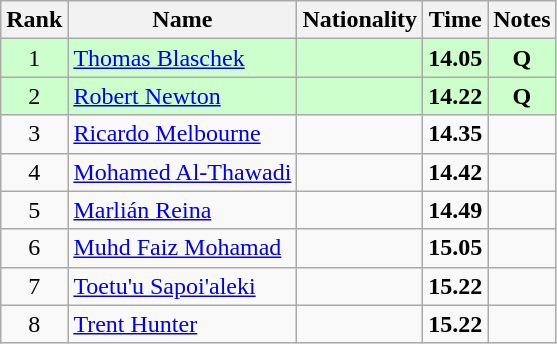<table class="wikitable sortable" style="text-align:center">
<tr>
<th>Rank</th>
<th>Name</th>
<th>Nationality</th>
<th>Time</th>
<th>Notes</th>
</tr>
<tr bgcolor=ccffcc>
<td>1</td>
<td align=left><a href='#'>Thomas Blaschek</a></td>
<td align=left></td>
<td><strong>14.05</strong></td>
<td><strong>Q</strong></td>
</tr>
<tr bgcolor=ccffcc>
<td>2</td>
<td align=left><a href='#'>Robert Newton</a></td>
<td align=left></td>
<td><strong>14.22</strong></td>
<td><strong>Q</strong></td>
</tr>
<tr>
<td>3</td>
<td align=left><a href='#'>Ricardo Melbourne</a></td>
<td align=left></td>
<td><strong>14.35</strong></td>
<td></td>
</tr>
<tr>
<td>4</td>
<td align=left><a href='#'>Mohamed Al-Thawadi</a></td>
<td align=left></td>
<td><strong>14.42</strong></td>
<td></td>
</tr>
<tr>
<td>5</td>
<td align=left><a href='#'>Marlián Reina</a></td>
<td align=left></td>
<td><strong>14.49</strong></td>
<td></td>
</tr>
<tr>
<td>6</td>
<td align=left><a href='#'>Muhd Faiz Mohamad</a></td>
<td align=left></td>
<td><strong>15.05</strong></td>
<td></td>
</tr>
<tr>
<td>7</td>
<td align=left><a href='#'>Toetu'u Sapoi'aleki</a></td>
<td align=left></td>
<td><strong>15.22</strong></td>
<td></td>
</tr>
<tr>
<td>8</td>
<td align=left><a href='#'>Trent Hunter</a></td>
<td align=left></td>
<td><strong>15.22</strong></td>
<td></td>
</tr>
</table>
